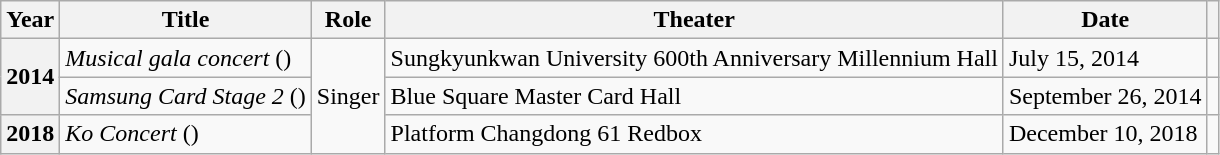<table class="wikitable plainrowheaders sortable">
<tr>
<th scope="col">Year</th>
<th scope="col">Title</th>
<th scope="col">Role</th>
<th scope="col">Theater</th>
<th scope="col">Date</th>
<th scope="col" class="unsortable"></th>
</tr>
<tr>
<th scope="row" rowspan="2">2014</th>
<td><em>Musical gala concert</em> ()</td>
<td rowspan="3">Singer</td>
<td>Sungkyunkwan University 600th Anniversary Millennium Hall</td>
<td>July 15, 2014</td>
<td></td>
</tr>
<tr>
<td><em>Samsung Card Stage 2</em> ()</td>
<td>Blue Square Master Card Hall</td>
<td>September 26, 2014</td>
<td></td>
</tr>
<tr>
<th scope="row">2018</th>
<td><em>Ko Concert</em> ()</td>
<td>Platform Changdong 61 Redbox</td>
<td>December 10, 2018</td>
<td></td>
</tr>
</table>
